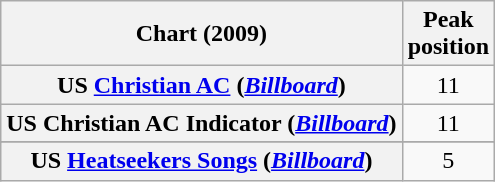<table class="wikitable sortable plainrowheaders" style="text-align:center">
<tr>
<th scope="col">Chart (2009)</th>
<th scope="col">Peak<br> position</th>
</tr>
<tr>
<th scope="row">US <a href='#'>Christian AC</a> (<em><a href='#'>Billboard</a></em>)</th>
<td>11</td>
</tr>
<tr>
<th scope="row">US Christian AC Indicator (<em><a href='#'>Billboard</a></em>)</th>
<td align="center">11</td>
</tr>
<tr>
</tr>
<tr>
</tr>
<tr>
</tr>
<tr>
<th scope="row">US <a href='#'>Heatseekers Songs</a> (<a href='#'><em>Billboard</em></a>)</th>
<td style="text-align:center;">5</td>
</tr>
</table>
